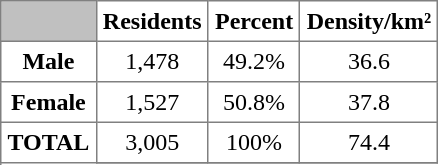<table border="1"  style="border-collapse:collapse; text-align:center;" cellpadding="4">
<tr>
<th scope="col" style="background: silver"></th>
<th scope="col">Residents</th>
<th scope="col">Percent</th>
<th scope="col">Density/km²</th>
</tr>
<tr>
<th scope="row">Male</th>
<td>1,478</td>
<td>49.2%</td>
<td>36.6</td>
</tr>
<tr>
<th scope="row">Female</th>
<td>1,527</td>
<td>50.8%</td>
<td>37.8</td>
</tr>
<tr>
<th scope="row" style="border: 2px;">TOTAL</th>
<td>3,005</td>
<td>100%</td>
<td>74.4</td>
</tr>
<tr>
</tr>
</table>
